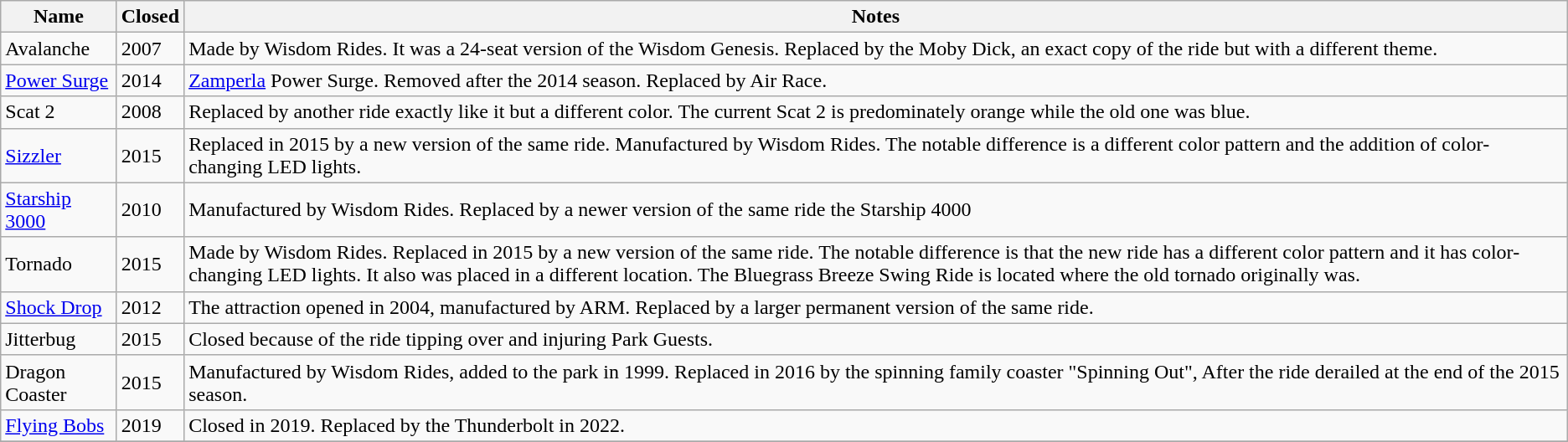<table class="wikitable">
<tr>
<th>Name</th>
<th>Closed</th>
<th>Notes</th>
</tr>
<tr>
<td>Avalanche</td>
<td>2007</td>
<td>Made by Wisdom Rides. It was a 24-seat version of the Wisdom Genesis. Replaced by the Moby Dick, an exact copy of the ride but with a different theme.</td>
</tr>
<tr>
<td><a href='#'>Power Surge</a></td>
<td>2014</td>
<td><a href='#'>Zamperla</a> Power Surge. Removed after the 2014 season. Replaced by Air Race.</td>
</tr>
<tr>
<td>Scat 2</td>
<td>2008</td>
<td>Replaced by another ride exactly like it but a different color. The current Scat 2 is predominately orange while the old one was blue.</td>
</tr>
<tr>
<td><a href='#'>Sizzler</a></td>
<td>2015</td>
<td>Replaced in 2015 by a new version of the same ride. Manufactured by Wisdom Rides. The notable difference is a different color pattern and the addition of color-changing LED lights.</td>
</tr>
<tr>
<td><a href='#'>Starship 3000</a></td>
<td>2010</td>
<td>Manufactured by Wisdom Rides. Replaced by a newer version of the same ride the Starship 4000</td>
</tr>
<tr>
<td>Tornado</td>
<td>2015</td>
<td>Made by Wisdom Rides. Replaced in 2015 by a new version of the same ride. The notable difference is that the new ride has a different color pattern and it has color-changing LED lights. It also was placed in a different location. The Bluegrass Breeze Swing Ride is located where the old tornado originally was.</td>
</tr>
<tr>
<td><a href='#'>Shock Drop</a></td>
<td>2012</td>
<td>The attraction opened in 2004, manufactured by ARM. Replaced by a larger permanent version of the same ride.</td>
</tr>
<tr>
<td>Jitterbug</td>
<td>2015</td>
<td>Closed because of the ride tipping over and injuring Park Guests.</td>
</tr>
<tr>
<td>Dragon Coaster</td>
<td>2015</td>
<td>Manufactured by Wisdom Rides, added to the park in 1999. Replaced in 2016 by the spinning family coaster "Spinning Out", After the ride derailed at the end of the 2015 season.</td>
</tr>
<tr>
<td><a href='#'>Flying Bobs</a></td>
<td>2019</td>
<td>Closed in 2019. Replaced by the Thunderbolt in 2022.</td>
</tr>
<tr>
</tr>
</table>
